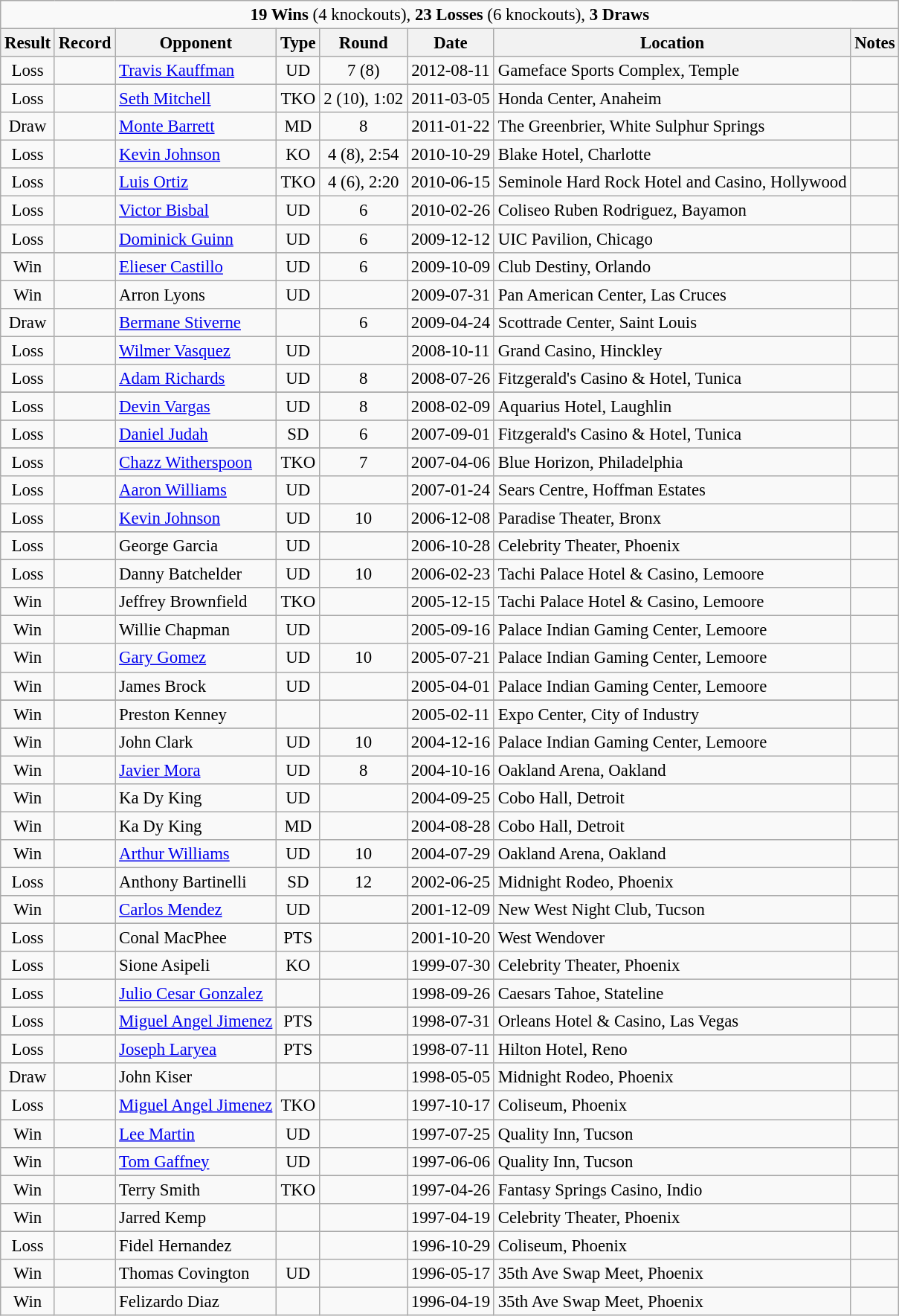<table class="wikitable" style="text-align:center; font-size:95%">
<tr>
<td style="text-align:center;" colspan=8><strong>19 Wins</strong> (4 knockouts), <strong>23 Losses</strong> (6 knockouts), <strong>3 Draws</strong></td>
</tr>
<tr>
<th>Result</th>
<th>Record</th>
<th>Opponent</th>
<th>Type</th>
<th>Round</th>
<th>Date</th>
<th>Location</th>
<th>Notes</th>
</tr>
<tr align=center>
<td>Loss</td>
<td></td>
<td align=left> <a href='#'>Travis Kauffman</a></td>
<td>UD</td>
<td>7 (8)</td>
<td>2012-08-11</td>
<td align=left> Gameface Sports Complex, Temple</td>
<td align=left></td>
</tr>
<tr>
<td>Loss</td>
<td></td>
<td align=left> <a href='#'>Seth Mitchell</a></td>
<td>TKO</td>
<td>2 (10), 1:02</td>
<td>2011-03-05</td>
<td align=left> Honda Center, Anaheim</td>
<td></td>
</tr>
<tr>
<td>Draw</td>
<td></td>
<td align=left> <a href='#'>Monte Barrett</a></td>
<td>MD</td>
<td>8</td>
<td>2011-01-22</td>
<td align=left> The Greenbrier, White Sulphur Springs</td>
<td align=left></td>
</tr>
<tr>
<td>Loss</td>
<td></td>
<td align=left> <a href='#'>Kevin Johnson</a></td>
<td>KO</td>
<td>4 (8), 2:54</td>
<td>2010-10-29</td>
<td align=left> Blake Hotel, Charlotte</td>
<td align=left></td>
</tr>
<tr>
<td>Loss</td>
<td></td>
<td align=left> <a href='#'>Luis Ortiz</a></td>
<td>TKO</td>
<td>4 (6), 2:20</td>
<td>2010-06-15</td>
<td align=left> Seminole Hard Rock Hotel and Casino, Hollywood</td>
<td align=left></td>
</tr>
<tr>
<td>Loss</td>
<td></td>
<td align=left> <a href='#'>Victor Bisbal</a></td>
<td>UD</td>
<td>6</td>
<td>2010-02-26</td>
<td align=left> Coliseo Ruben Rodriguez, Bayamon</td>
<td align=left></td>
</tr>
<tr>
<td>Loss</td>
<td></td>
<td align=left> <a href='#'>Dominick Guinn</a></td>
<td>UD</td>
<td>6</td>
<td>2009-12-12</td>
<td align=left> UIC Pavilion, Chicago</td>
<td align=left></td>
</tr>
<tr>
<td>Win</td>
<td></td>
<td align=left> <a href='#'>Elieser Castillo</a></td>
<td>UD</td>
<td>6</td>
<td>2009-10-09</td>
<td align=left> Club Destiny, Orlando</td>
<td align=left></td>
</tr>
<tr>
<td>Win</td>
<td></td>
<td align=left> Arron Lyons</td>
<td>UD</td>
<td></td>
<td>2009-07-31</td>
<td align=left> Pan American Center, Las Cruces</td>
<td align=left></td>
</tr>
<tr>
<td>Draw</td>
<td></td>
<td align=left> <a href='#'>Bermane Stiverne</a></td>
<td></td>
<td>6</td>
<td>2009-04-24</td>
<td align=left> Scottrade Center, Saint Louis</td>
<td align=left></td>
</tr>
<tr>
<td>Loss</td>
<td></td>
<td align=left> <a href='#'>Wilmer Vasquez</a></td>
<td>UD</td>
<td></td>
<td>2008-10-11</td>
<td align=left> Grand Casino, Hinckley</td>
<td align=left></td>
</tr>
<tr>
<td>Loss</td>
<td></td>
<td align=left> <a href='#'>Adam Richards</a></td>
<td>UD</td>
<td>8</td>
<td>2008-07-26</td>
<td align=left> Fitzgerald's Casino & Hotel, Tunica</td>
<td align=left></td>
</tr>
<tr>
</tr>
<tr>
<td>Loss</td>
<td></td>
<td align=left> <a href='#'>Devin Vargas</a></td>
<td>UD</td>
<td>8</td>
<td>2008-02-09</td>
<td align=left> Aquarius Hotel, Laughlin</td>
<td align=left></td>
</tr>
<tr>
</tr>
<tr>
<td>Loss</td>
<td></td>
<td align=left> <a href='#'>Daniel Judah</a></td>
<td>SD</td>
<td>6</td>
<td>2007-09-01</td>
<td align=left> Fitzgerald's Casino & Hotel, Tunica</td>
<td align=left></td>
</tr>
<tr>
</tr>
<tr>
<td>Loss</td>
<td></td>
<td align=left> <a href='#'>Chazz Witherspoon</a></td>
<td>TKO</td>
<td>7</td>
<td>2007-04-06</td>
<td align=left> Blue Horizon, Philadelphia</td>
<td align=left></td>
</tr>
<tr>
<td>Loss</td>
<td></td>
<td align=left> <a href='#'>Aaron Williams</a></td>
<td>UD</td>
<td></td>
<td>2007-01-24</td>
<td align=left> Sears Centre, Hoffman Estates</td>
<td align=left></td>
</tr>
<tr>
<td>Loss</td>
<td></td>
<td align=left> <a href='#'>Kevin Johnson</a></td>
<td>UD</td>
<td>10</td>
<td>2006-12-08</td>
<td align=left> Paradise Theater, Bronx</td>
<td align=left></td>
</tr>
<tr>
</tr>
<tr>
<td>Loss</td>
<td></td>
<td align=left> George Garcia</td>
<td>UD</td>
<td></td>
<td>2006-10-28</td>
<td align=left> Celebrity Theater, Phoenix</td>
<td align=left></td>
</tr>
<tr>
</tr>
<tr>
<td>Loss</td>
<td></td>
<td align=left> Danny Batchelder</td>
<td>UD</td>
<td>10</td>
<td>2006-02-23</td>
<td align=left> Tachi Palace Hotel & Casino, Lemoore</td>
<td align=left></td>
</tr>
<tr>
<td>Win</td>
<td></td>
<td align=left> Jeffrey Brownfield</td>
<td>TKO</td>
<td></td>
<td>2005-12-15</td>
<td align=left> Tachi Palace Hotel & Casino, Lemoore</td>
<td align=left></td>
</tr>
<tr>
<td>Win</td>
<td></td>
<td align=left> Willie Chapman</td>
<td>UD</td>
<td></td>
<td>2005-09-16</td>
<td align=left> Palace Indian Gaming Center, Lemoore</td>
<td align=left></td>
</tr>
<tr>
<td>Win</td>
<td></td>
<td align=left> <a href='#'>Gary Gomez</a></td>
<td>UD</td>
<td>10</td>
<td>2005-07-21</td>
<td align=left> Palace Indian Gaming Center, Lemoore</td>
<td align=left></td>
</tr>
<tr>
<td>Win</td>
<td></td>
<td align=left> James Brock</td>
<td>UD</td>
<td></td>
<td>2005-04-01</td>
<td align=left> Palace Indian Gaming Center, Lemoore</td>
<td align=left></td>
</tr>
<tr>
</tr>
<tr>
<td>Win</td>
<td></td>
<td align=left> Preston Kenney</td>
<td></td>
<td></td>
<td>2005-02-11</td>
<td align=left> Expo Center, City of Industry</td>
<td align=left></td>
</tr>
<tr>
</tr>
<tr>
<td>Win</td>
<td></td>
<td align=left> John Clark</td>
<td>UD</td>
<td>10</td>
<td>2004-12-16</td>
<td align=left> Palace Indian Gaming Center, Lemoore</td>
<td align=left></td>
</tr>
<tr>
<td>Win</td>
<td></td>
<td align=left> <a href='#'>Javier Mora</a></td>
<td>UD</td>
<td>8</td>
<td>2004-10-16</td>
<td align=left> Oakland Arena, Oakland</td>
<td align=left></td>
</tr>
<tr>
<td>Win</td>
<td></td>
<td align=left> Ka Dy King</td>
<td>UD</td>
<td></td>
<td>2004-09-25</td>
<td align=left> Cobo Hall, Detroit</td>
<td align=left></td>
</tr>
<tr>
<td>Win</td>
<td></td>
<td align=left> Ka Dy King</td>
<td>MD</td>
<td></td>
<td>2004-08-28</td>
<td align=left> Cobo Hall, Detroit</td>
<td align=left></td>
</tr>
<tr>
<td>Win</td>
<td></td>
<td align=left> <a href='#'>Arthur Williams</a></td>
<td>UD</td>
<td>10</td>
<td>2004-07-29</td>
<td align=left> Oakland Arena, Oakland</td>
<td align=left></td>
</tr>
<tr>
</tr>
<tr>
<td>Loss</td>
<td></td>
<td align=left> Anthony Bartinelli</td>
<td>SD</td>
<td>12</td>
<td>2002-06-25</td>
<td align=left> Midnight Rodeo, Phoenix</td>
<td align=left></td>
</tr>
<tr>
</tr>
<tr>
<td>Win</td>
<td></td>
<td align=left> <a href='#'>Carlos Mendez</a></td>
<td>UD</td>
<td></td>
<td>2001-12-09</td>
<td align=left> New West Night Club, Tucson</td>
<td align=left></td>
</tr>
<tr>
</tr>
<tr>
<td>Loss</td>
<td></td>
<td align=left> Conal MacPhee</td>
<td>PTS</td>
<td></td>
<td>2001-10-20</td>
<td align=left> West Wendover</td>
<td align=left></td>
</tr>
<tr>
<td>Loss</td>
<td></td>
<td align=left> Sione Asipeli</td>
<td>KO</td>
<td></td>
<td>1999-07-30</td>
<td align=left> Celebrity Theater, Phoenix</td>
<td align=left></td>
</tr>
<tr>
<td>Loss</td>
<td></td>
<td align=left> <a href='#'>Julio Cesar Gonzalez</a></td>
<td></td>
<td></td>
<td>1998-09-26</td>
<td align=left> Caesars Tahoe, Stateline</td>
<td align=left></td>
</tr>
<tr>
</tr>
<tr>
<td>Loss</td>
<td></td>
<td align=left> <a href='#'>Miguel Angel Jimenez</a></td>
<td>PTS</td>
<td></td>
<td>1998-07-31</td>
<td align=left> Orleans Hotel & Casino, Las Vegas</td>
<td align=left></td>
</tr>
<tr>
</tr>
<tr>
<td>Loss</td>
<td></td>
<td align=left> <a href='#'>Joseph Laryea</a></td>
<td>PTS</td>
<td></td>
<td>1998-07-11</td>
<td align=left> Hilton Hotel, Reno</td>
<td align=left></td>
</tr>
<tr>
<td>Draw</td>
<td></td>
<td align=left> John Kiser</td>
<td></td>
<td></td>
<td>1998-05-05</td>
<td align=left> Midnight Rodeo, Phoenix</td>
<td align=left></td>
</tr>
<tr>
<td>Loss</td>
<td></td>
<td align=left> <a href='#'>Miguel Angel Jimenez</a></td>
<td>TKO</td>
<td></td>
<td>1997-10-17</td>
<td align=left> Coliseum, Phoenix</td>
<td align=left></td>
</tr>
<tr>
<td>Win</td>
<td></td>
<td align=left> <a href='#'>Lee Martin</a></td>
<td>UD</td>
<td></td>
<td>1997-07-25</td>
<td align=left> Quality Inn, Tucson</td>
<td align=left></td>
</tr>
<tr>
<td>Win</td>
<td></td>
<td align=left> <a href='#'>Tom Gaffney</a></td>
<td>UD</td>
<td></td>
<td>1997-06-06</td>
<td align=left> Quality Inn, Tucson</td>
<td align=left></td>
</tr>
<tr>
</tr>
<tr>
<td>Win</td>
<td></td>
<td align=left> Terry Smith</td>
<td>TKO</td>
<td></td>
<td>1997-04-26</td>
<td align=left> Fantasy Springs Casino, Indio</td>
<td align=left></td>
</tr>
<tr>
</tr>
<tr>
<td>Win</td>
<td></td>
<td align=left> Jarred Kemp</td>
<td></td>
<td></td>
<td>1997-04-19</td>
<td align=left> Celebrity Theater, Phoenix</td>
<td align=left></td>
</tr>
<tr>
<td>Loss</td>
<td></td>
<td align=left> Fidel Hernandez</td>
<td></td>
<td></td>
<td>1996-10-29</td>
<td align=left> Coliseum, Phoenix</td>
<td align=left></td>
</tr>
<tr>
<td>Win</td>
<td></td>
<td align=left> Thomas Covington</td>
<td>UD</td>
<td></td>
<td>1996-05-17</td>
<td align=left> 35th Ave Swap Meet, Phoenix</td>
<td align=left></td>
</tr>
<tr>
<td>Win</td>
<td></td>
<td align=left> Felizardo Diaz</td>
<td></td>
<td></td>
<td>1996-04-19</td>
<td align=left> 35th Ave Swap Meet, Phoenix</td>
<td align=left></td>
</tr>
</table>
